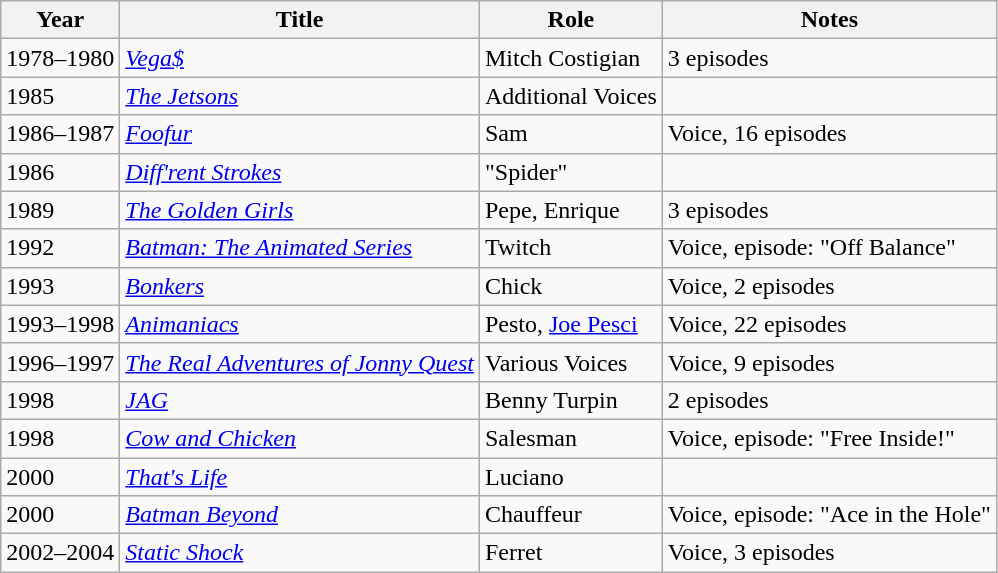<table class="wikitable sortable">
<tr>
<th>Year</th>
<th>Title</th>
<th>Role</th>
<th class="unsortable">Notes</th>
</tr>
<tr>
<td>1978–1980</td>
<td><em><a href='#'>Vega$</a></em></td>
<td>Mitch Costigian</td>
<td>3 episodes</td>
</tr>
<tr>
<td>1985</td>
<td><em><a href='#'>The Jetsons</a></em></td>
<td>Additional Voices</td>
<td></td>
</tr>
<tr>
<td>1986–1987</td>
<td><em><a href='#'>Foofur</a></em></td>
<td>Sam</td>
<td>Voice, 16 episodes</td>
</tr>
<tr>
<td>1986</td>
<td><em><a href='#'>Diff'rent Strokes</a></em></td>
<td>"Spider"</td>
<td></td>
</tr>
<tr>
<td>1989</td>
<td><em><a href='#'>The Golden Girls</a></em></td>
<td>Pepe, Enrique</td>
<td>3 episodes</td>
</tr>
<tr>
<td>1992</td>
<td><em><a href='#'>Batman: The Animated Series</a></em></td>
<td>Twitch</td>
<td>Voice, episode: "Off Balance"</td>
</tr>
<tr>
<td>1993</td>
<td><em><a href='#'>Bonkers</a></em></td>
<td>Chick</td>
<td>Voice, 2 episodes</td>
</tr>
<tr>
<td>1993–1998</td>
<td><em><a href='#'>Animaniacs</a></em></td>
<td>Pesto, <a href='#'>Joe Pesci</a></td>
<td>Voice, 22 episodes</td>
</tr>
<tr>
<td>1996–1997</td>
<td><em><a href='#'>The Real Adventures of Jonny Quest</a></em></td>
<td>Various Voices</td>
<td>Voice, 9 episodes</td>
</tr>
<tr>
<td>1998</td>
<td><em><a href='#'>JAG</a></em></td>
<td>Benny Turpin</td>
<td>2 episodes</td>
</tr>
<tr>
<td>1998</td>
<td><em><a href='#'>Cow and Chicken</a></em></td>
<td>Salesman</td>
<td>Voice, episode: "Free Inside!"</td>
</tr>
<tr>
<td>2000</td>
<td><em><a href='#'>That's Life</a></em></td>
<td>Luciano</td>
<td></td>
</tr>
<tr>
<td>2000</td>
<td><em><a href='#'>Batman Beyond</a></em></td>
<td>Chauffeur</td>
<td>Voice, episode: "Ace in the Hole"</td>
</tr>
<tr>
<td>2002–2004</td>
<td><em><a href='#'>Static Shock</a></em></td>
<td>Ferret</td>
<td>Voice, 3 episodes</td>
</tr>
</table>
